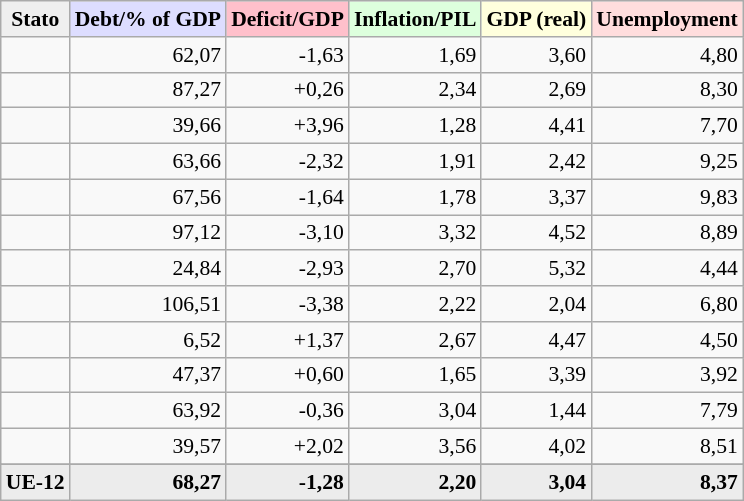<table class="wikitable sortable" style="font-size:90%;">
<tr>
<th style="background:#efefef;">Stato</th>
<th style="background:#ddddff;">Debt/% of GDP</th>
<th style="background:#ffc0cb;">Deficit/GDP</th>
<th style="background:#ddffdd;">Inflation/PIL</th>
<th style="background:#ffffdd">GDP (real)</th>
<th style="background:#ffdddd">Unemployment</th>
</tr>
<tr>
<td></td>
<td align=right>62,07</td>
<td align=right>-1,63</td>
<td align=right>1,69</td>
<td align=right>3,60</td>
<td align=right>4,80</td>
</tr>
<tr>
<td></td>
<td align=right>87,27</td>
<td align=right>+0,26</td>
<td align=right>2,34</td>
<td align=right>2,69</td>
<td align=right>8,30</td>
</tr>
<tr>
<td></td>
<td align=right>39,66</td>
<td align=right>+3,96</td>
<td align=right>1,28</td>
<td align=right>4,41</td>
<td align=right>7,70</td>
</tr>
<tr>
<td></td>
<td align=right>63,66</td>
<td align=right>-2,32</td>
<td align=right>1,91</td>
<td align=right>2,42</td>
<td align=right>9,25</td>
</tr>
<tr>
<td></td>
<td align=right>67,56</td>
<td align=right>-1,64</td>
<td align=right>1,78</td>
<td align=right>3,37</td>
<td align=right>9,83</td>
</tr>
<tr>
<td></td>
<td align=right>97,12</td>
<td align=right>-3,10</td>
<td align=right>3,32</td>
<td align=right>4,52</td>
<td align=right>8,89</td>
</tr>
<tr>
<td></td>
<td align=right>24,84</td>
<td align=right>-2,93</td>
<td align=right>2,70</td>
<td align=right>5,32</td>
<td align=right>4,44</td>
</tr>
<tr>
<td></td>
<td align=right>106,51</td>
<td align=right>-3,38</td>
<td align=right>2,22</td>
<td align=right>2,04</td>
<td align=right>6,80</td>
</tr>
<tr>
<td></td>
<td align=right>6,52</td>
<td align=right>+1,37</td>
<td align=right>2,67</td>
<td align=right>4,47</td>
<td align=right>4,50</td>
</tr>
<tr>
<td></td>
<td align=right>47,37</td>
<td align=right>+0,60</td>
<td align=right>1,65</td>
<td align=right>3,39</td>
<td align=right>3,92</td>
</tr>
<tr>
<td></td>
<td align=right>63,92</td>
<td align=right>-0,36</td>
<td align=right>3,04</td>
<td align=right>1,44</td>
<td align=right>7,79</td>
</tr>
<tr>
<td></td>
<td align=right>39,57</td>
<td align=right>+2,02</td>
<td align=right>3,56</td>
<td align=right>4,02</td>
<td align=right>8,51</td>
</tr>
<tr>
</tr>
<tr bgcolor="#ececec">
<td><strong>UE-12</strong></td>
<td align=right><strong>68,27</strong></td>
<td align=right><strong>-1,28</strong></td>
<td align=right><strong>2,20</strong></td>
<td align=right><strong>3,04</strong></td>
<td align=right><strong>8,37</strong></td>
</tr>
</table>
